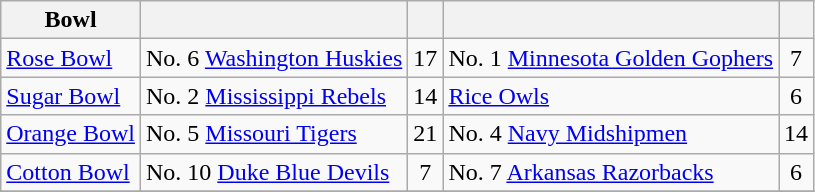<table class="wikitable">
<tr>
<th>Bowl</th>
<th></th>
<th></th>
<th></th>
<th></th>
</tr>
<tr>
<td><a href='#'>Rose Bowl</a></td>
<td>No. 6 <a href='#'>Washington Huskies</a></td>
<td>17</td>
<td>No. 1 <a href='#'>Minnesota Golden Gophers</a></td>
<td align=center>7</td>
</tr>
<tr>
<td><a href='#'>Sugar Bowl</a></td>
<td>No. 2 <a href='#'>Mississippi Rebels</a></td>
<td>14</td>
<td><a href='#'>Rice Owls</a></td>
<td align=center>6</td>
</tr>
<tr>
<td><a href='#'>Orange Bowl</a></td>
<td>No. 5 <a href='#'>Missouri Tigers</a></td>
<td>21</td>
<td>No. 4 <a href='#'>Navy Midshipmen</a></td>
<td>14</td>
</tr>
<tr>
<td><a href='#'>Cotton Bowl</a></td>
<td>No. 10 <a href='#'>Duke Blue Devils</a></td>
<td align=center>7</td>
<td>No. 7 <a href='#'>Arkansas Razorbacks</a></td>
<td align=center>6</td>
</tr>
<tr>
</tr>
</table>
